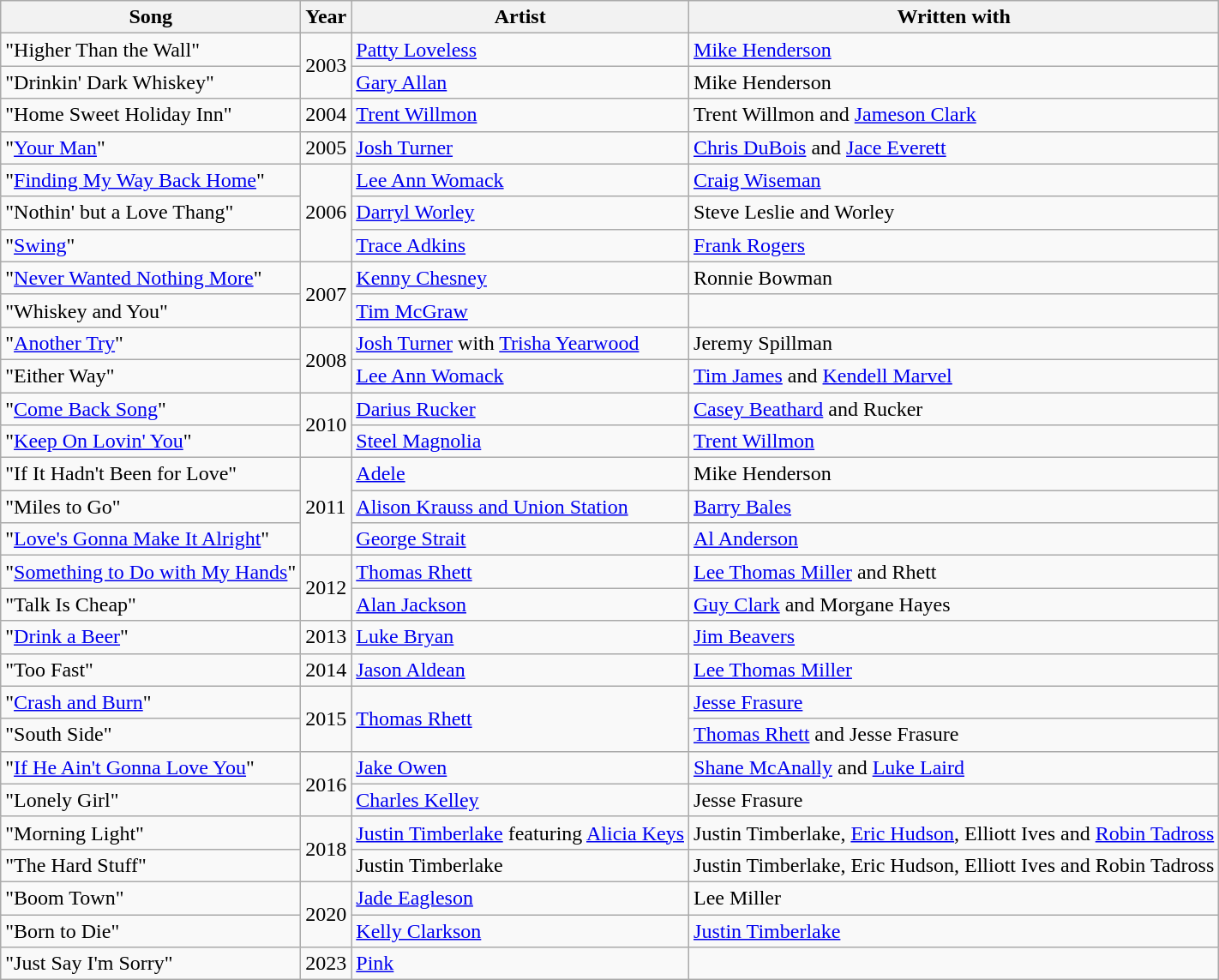<table class="wikitable plainrowheaders">
<tr>
<th scope="col">Song</th>
<th scope="col">Year</th>
<th scope="col">Artist</th>
<th scope="col">Written with</th>
</tr>
<tr>
<td>"Higher Than the Wall"</td>
<td rowspan=2>2003</td>
<td><a href='#'>Patty Loveless</a></td>
<td><a href='#'>Mike Henderson</a></td>
</tr>
<tr>
<td>"Drinkin' Dark Whiskey"</td>
<td><a href='#'>Gary Allan</a></td>
<td>Mike Henderson</td>
</tr>
<tr>
<td>"Home Sweet Holiday Inn"</td>
<td>2004</td>
<td><a href='#'>Trent Willmon</a></td>
<td>Trent Willmon and <a href='#'>Jameson Clark</a></td>
</tr>
<tr>
<td>"<a href='#'>Your Man</a>"</td>
<td>2005</td>
<td><a href='#'>Josh Turner</a></td>
<td><a href='#'>Chris DuBois</a> and <a href='#'>Jace Everett</a></td>
</tr>
<tr>
<td>"<a href='#'>Finding My Way Back Home</a>"</td>
<td rowspan=3>2006</td>
<td><a href='#'>Lee Ann Womack</a></td>
<td><a href='#'>Craig Wiseman</a></td>
</tr>
<tr>
<td>"Nothin' but a Love Thang"</td>
<td><a href='#'>Darryl Worley</a></td>
<td>Steve Leslie and Worley</td>
</tr>
<tr>
<td>"<a href='#'>Swing</a>"</td>
<td><a href='#'>Trace Adkins</a></td>
<td><a href='#'>Frank Rogers</a></td>
</tr>
<tr>
<td>"<a href='#'>Never Wanted Nothing More</a>"</td>
<td rowspan=2>2007</td>
<td><a href='#'>Kenny Chesney</a></td>
<td>Ronnie Bowman</td>
</tr>
<tr>
<td>"Whiskey and You"</td>
<td><a href='#'>Tim McGraw</a></td>
<td></td>
</tr>
<tr>
<td>"<a href='#'>Another Try</a>"</td>
<td rowspan=2>2008</td>
<td><a href='#'>Josh Turner</a> with <a href='#'>Trisha Yearwood</a></td>
<td>Jeremy Spillman</td>
</tr>
<tr>
<td>"Either Way"</td>
<td><a href='#'>Lee Ann Womack</a></td>
<td><a href='#'>Tim James</a> and <a href='#'>Kendell Marvel</a></td>
</tr>
<tr>
<td>"<a href='#'>Come Back Song</a>"</td>
<td rowspan=2>2010</td>
<td><a href='#'>Darius Rucker</a></td>
<td><a href='#'>Casey Beathard</a> and Rucker</td>
</tr>
<tr>
<td>"<a href='#'>Keep On Lovin' You</a>"</td>
<td><a href='#'>Steel Magnolia</a></td>
<td><a href='#'>Trent Willmon</a></td>
</tr>
<tr>
<td>"If It Hadn't Been for Love"</td>
<td rowspan=3>2011</td>
<td><a href='#'>Adele</a></td>
<td>Mike Henderson</td>
</tr>
<tr>
<td>"Miles to Go"</td>
<td><a href='#'>Alison Krauss and Union Station</a></td>
<td><a href='#'>Barry Bales</a></td>
</tr>
<tr>
<td>"<a href='#'>Love's Gonna Make It Alright</a>"</td>
<td><a href='#'>George Strait</a></td>
<td><a href='#'>Al Anderson</a></td>
</tr>
<tr>
<td>"<a href='#'>Something to Do with My Hands</a>"</td>
<td rowspan=2>2012</td>
<td><a href='#'>Thomas Rhett</a></td>
<td><a href='#'>Lee Thomas Miller</a> and Rhett</td>
</tr>
<tr>
<td>"Talk Is Cheap"</td>
<td><a href='#'>Alan Jackson</a></td>
<td><a href='#'>Guy Clark</a> and Morgane Hayes</td>
</tr>
<tr>
<td>"<a href='#'>Drink a Beer</a>"</td>
<td>2013</td>
<td><a href='#'>Luke Bryan</a></td>
<td><a href='#'>Jim Beavers</a></td>
</tr>
<tr>
<td>"Too Fast"</td>
<td>2014</td>
<td><a href='#'>Jason Aldean</a></td>
<td><a href='#'>Lee Thomas Miller</a></td>
</tr>
<tr>
<td>"<a href='#'>Crash and Burn</a>"</td>
<td rowspan="2">2015</td>
<td rowspan="2"><a href='#'>Thomas Rhett</a></td>
<td><a href='#'>Jesse Frasure</a></td>
</tr>
<tr>
<td>"South Side"</td>
<td><a href='#'>Thomas Rhett</a> and Jesse Frasure</td>
</tr>
<tr>
<td>"<a href='#'>If He Ain't Gonna Love You</a>"</td>
<td rowspan=2>2016</td>
<td><a href='#'>Jake Owen</a></td>
<td><a href='#'>Shane McAnally</a> and <a href='#'>Luke Laird</a></td>
</tr>
<tr>
<td>"Lonely Girl"</td>
<td><a href='#'>Charles Kelley</a></td>
<td>Jesse Frasure</td>
</tr>
<tr>
<td>"Morning Light"</td>
<td rowspan=2>2018</td>
<td><a href='#'>Justin Timberlake</a> featuring <a href='#'>Alicia Keys</a></td>
<td>Justin Timberlake, <a href='#'>Eric Hudson</a>, Elliott Ives and <a href='#'>Robin Tadross</a></td>
</tr>
<tr>
<td>"The Hard Stuff"</td>
<td>Justin Timberlake</td>
<td>Justin Timberlake, Eric Hudson, Elliott Ives and Robin Tadross</td>
</tr>
<tr>
<td>"Boom Town"</td>
<td rowspan=2>2020</td>
<td><a href='#'>Jade Eagleson</a></td>
<td>Lee Miller</td>
</tr>
<tr>
<td>"Born to Die"</td>
<td><a href='#'>Kelly Clarkson</a></td>
<td><a href='#'>Justin Timberlake</a></td>
</tr>
<tr>
<td>"Just Say I'm Sorry"</td>
<td>2023</td>
<td><a href='#'>Pink</a></td>
<td></td>
</tr>
</table>
